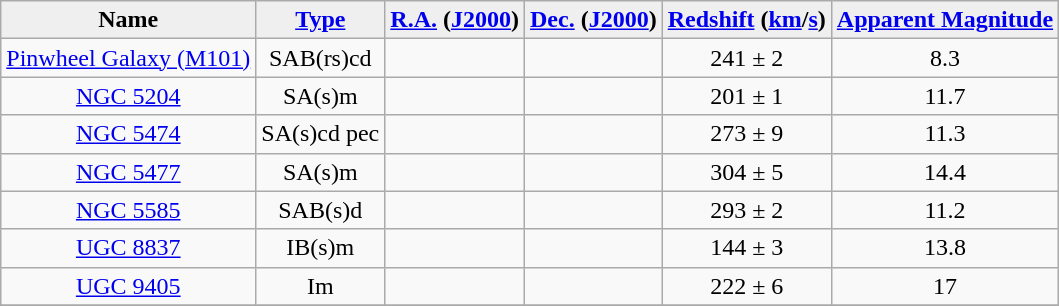<table class="wikitable" style="text-align:center;border-collapse:collapse;" cellpadding="2">
<tr>
<th style="background:#efefef;">Name</th>
<th style="background:#efefef;"><a href='#'>Type</a></th>
<th style="background:#efefef;"><a href='#'>R.A.</a> (<a href='#'>J2000</a>)</th>
<th style="background:#efefef;"><a href='#'>Dec.</a> (<a href='#'>J2000</a>)</th>
<th style="background:#efefef;"><a href='#'>Redshift</a> (<a href='#'>km</a>/<a href='#'>s</a>)</th>
<th style="background:#efefef;"><a href='#'>Apparent Magnitude</a></th>
</tr>
<tr>
<td><a href='#'>Pinwheel Galaxy (M101)</a></td>
<td>SAB(rs)cd</td>
<td></td>
<td></td>
<td>241 ± 2</td>
<td>8.3</td>
</tr>
<tr>
<td><a href='#'>NGC 5204</a></td>
<td>SA(s)m</td>
<td></td>
<td></td>
<td>201 ± 1</td>
<td>11.7</td>
</tr>
<tr>
<td><a href='#'>NGC 5474</a></td>
<td>SA(s)cd pec</td>
<td></td>
<td></td>
<td>273 ± 9</td>
<td>11.3</td>
</tr>
<tr>
<td><a href='#'>NGC 5477</a></td>
<td>SA(s)m</td>
<td></td>
<td></td>
<td>304 ± 5</td>
<td>14.4</td>
</tr>
<tr>
<td><a href='#'>NGC 5585</a></td>
<td>SAB(s)d</td>
<td></td>
<td></td>
<td>293 ± 2</td>
<td>11.2</td>
</tr>
<tr>
<td><a href='#'>UGC 8837</a></td>
<td>IB(s)m</td>
<td></td>
<td></td>
<td>144 ± 3</td>
<td>13.8</td>
</tr>
<tr>
<td><a href='#'>UGC 9405</a></td>
<td>Im</td>
<td></td>
<td></td>
<td>222 ± 6</td>
<td>17</td>
</tr>
<tr>
</tr>
</table>
